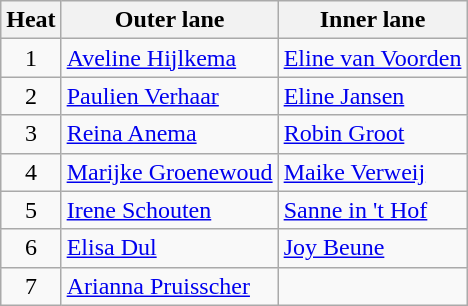<table class="wikitable">
<tr>
<th>Heat</th>
<th>Outer lane</th>
<th>Inner lane</th>
</tr>
<tr>
<td align="center">1</td>
<td><a href='#'>Aveline Hijlkema</a></td>
<td><a href='#'>Eline van Voorden</a></td>
</tr>
<tr>
<td align="center">2</td>
<td><a href='#'>Paulien Verhaar</a></td>
<td><a href='#'>Eline Jansen</a></td>
</tr>
<tr>
<td align="center">3</td>
<td><a href='#'>Reina Anema</a></td>
<td><a href='#'>Robin Groot</a></td>
</tr>
<tr>
<td align="center">4</td>
<td><a href='#'>Marijke Groenewoud</a></td>
<td><a href='#'>Maike Verweij</a></td>
</tr>
<tr>
<td align="center">5</td>
<td><a href='#'>Irene Schouten</a></td>
<td><a href='#'>Sanne in 't Hof</a></td>
</tr>
<tr>
<td align="center">6</td>
<td><a href='#'>Elisa Dul</a></td>
<td><a href='#'>Joy Beune</a></td>
</tr>
<tr>
<td align="center">7</td>
<td><a href='#'>Arianna Pruisscher</a></td>
</tr>
</table>
